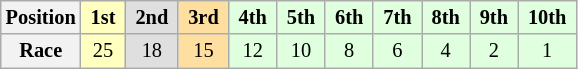<table class="wikitable" style="font-size:85%; text-align:center">
<tr>
<th>Position</th>
<td style="background:#ffffbf;"> <strong>1st</strong> </td>
<td style="background:#dfdfdf;"> <strong>2nd</strong> </td>
<td style="background:#ffdf9f;"> <strong>3rd</strong> </td>
<td style="background:#dfffdf;"> <strong>4th</strong> </td>
<td style="background:#dfffdf;"> <strong>5th</strong> </td>
<td style="background:#dfffdf;"> <strong>6th</strong> </td>
<td style="background:#dfffdf;"> <strong>7th</strong> </td>
<td style="background:#dfffdf;"> <strong>8th</strong> </td>
<td style="background:#dfffdf;"> <strong>9th</strong> </td>
<td style="background:#dfffdf;"> <strong>10th</strong> </td>
</tr>
<tr>
<th>Race</th>
<td style="background:#FFFFBF;">25</td>
<td style="background:#DFDFDF;">18</td>
<td style="background:#FFDF9F;">15</td>
<td style="background:#DFFFDF;">12</td>
<td style="background:#DFFFDF;">10</td>
<td style="background:#DFFFDF;">8</td>
<td style="background:#DFFFDF;">6</td>
<td style="background:#DFFFDF;">4</td>
<td style="background:#DFFFDF;">2</td>
<td style="background:#DFFFDF;">1</td>
</tr>
</table>
